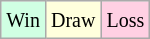<table class="wikitable">
<tr>
<td style="background-color: #d0ffe3;"><small>Win</small></td>
<td style="background-color: #ffffdd;"><small>Draw</small></td>
<td style="background-color: #ffd0e3;"><small>Loss</small></td>
</tr>
</table>
